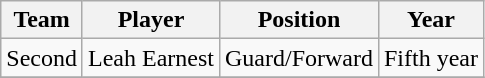<table class="wikitable" border="1">
<tr align=center>
<th style= >Team</th>
<th style= >Player</th>
<th style= >Position</th>
<th style= >Year</th>
</tr>
<tr>
<td>Second</td>
<td>Leah Earnest</td>
<td>Guard/Forward</td>
<td>Fifth year</td>
</tr>
<tr>
</tr>
</table>
